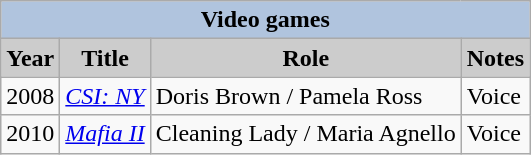<table class="wikitable">
<tr style="text-align:center;">
<th colspan="4" style="background:#B0C4DE;">Video games</th>
</tr>
<tr style="text-align:center;">
<th style="background:#ccc;">Year</th>
<th style="background:#ccc;">Title</th>
<th style="background:#ccc;">Role</th>
<th style="background:#ccc;">Notes</th>
</tr>
<tr>
<td>2008</td>
<td><em><a href='#'>CSI: NY</a></em></td>
<td>Doris Brown / Pamela Ross</td>
<td>Voice</td>
</tr>
<tr>
<td>2010</td>
<td><em><a href='#'>Mafia II</a></em></td>
<td>Cleaning Lady / Maria Agnello</td>
<td>Voice</td>
</tr>
</table>
